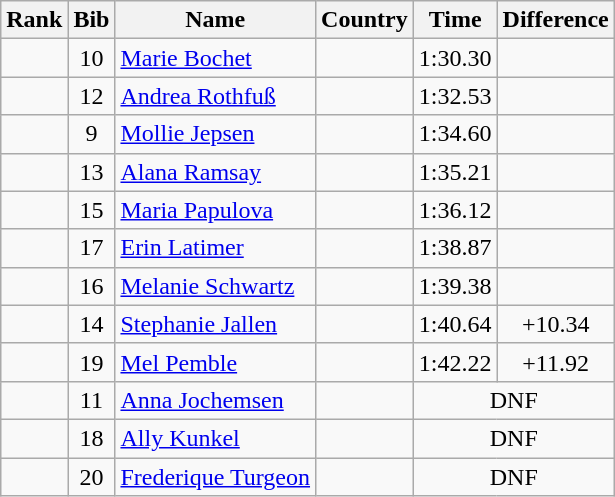<table class="wikitable sortable" style="text-align:center">
<tr>
<th>Rank</th>
<th>Bib</th>
<th>Name</th>
<th>Country</th>
<th>Time</th>
<th>Difference</th>
</tr>
<tr>
<td></td>
<td>10</td>
<td align="left"><a href='#'>Marie Bochet</a></td>
<td align="left"></td>
<td>1:30.30</td>
<td></td>
</tr>
<tr>
<td></td>
<td>12</td>
<td align="left"><a href='#'>Andrea Rothfuß</a></td>
<td align="left"></td>
<td>1:32.53</td>
<td></td>
</tr>
<tr>
<td></td>
<td>9</td>
<td align="left"><a href='#'>Mollie Jepsen</a></td>
<td align="left"></td>
<td>1:34.60</td>
<td></td>
</tr>
<tr>
<td></td>
<td>13</td>
<td align="left"><a href='#'>Alana Ramsay</a></td>
<td align="left"></td>
<td>1:35.21</td>
<td></td>
</tr>
<tr>
<td></td>
<td>15</td>
<td align="left"><a href='#'>Maria Papulova</a></td>
<td align="left"></td>
<td>1:36.12</td>
<td></td>
</tr>
<tr>
<td></td>
<td>17</td>
<td align="left"><a href='#'>Erin Latimer</a></td>
<td align="left"></td>
<td>1:38.87</td>
<td></td>
</tr>
<tr>
<td></td>
<td>16</td>
<td align="left"><a href='#'>Melanie Schwartz</a></td>
<td align="left"></td>
<td>1:39.38</td>
<td></td>
</tr>
<tr>
<td></td>
<td>14</td>
<td align="left"><a href='#'>Stephanie Jallen</a></td>
<td align="left"></td>
<td>1:40.64</td>
<td>+10.34</td>
</tr>
<tr>
<td></td>
<td>19</td>
<td align="left"><a href='#'>Mel Pemble</a></td>
<td align="left"></td>
<td>1:42.22</td>
<td>+11.92</td>
</tr>
<tr>
<td></td>
<td>11</td>
<td align="left"><a href='#'>Anna Jochemsen</a></td>
<td align="left"></td>
<td colspan=2>DNF</td>
</tr>
<tr>
<td></td>
<td>18</td>
<td align="left"><a href='#'>Ally Kunkel</a></td>
<td align="left"></td>
<td colspan=2>DNF</td>
</tr>
<tr>
<td></td>
<td>20</td>
<td align="left"><a href='#'>Frederique Turgeon</a></td>
<td align="left"></td>
<td colspan=2>DNF</td>
</tr>
</table>
